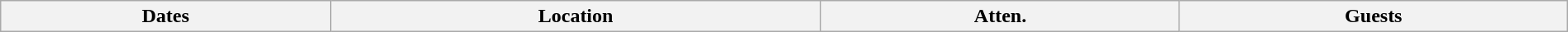<table class="wikitable" width="100%">
<tr>
<th>Dates</th>
<th>Location</th>
<th>Atten.</th>
<th>Guests<br>














</th>
</tr>
</table>
